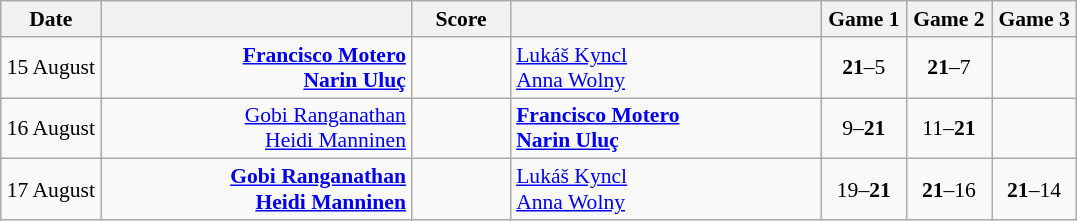<table class="wikitable" style="text-align: center; font-size:90% ">
<tr>
<th width="60">Date</th>
<th align="right" width="200"></th>
<th width="60">Score</th>
<th align="left" width="200"></th>
<th width="50">Game 1</th>
<th width="50">Game 2</th>
<th width="50">Game 3</th>
</tr>
<tr>
<td>15 August</td>
<td align="right"><strong><a href='#'>Francisco Motero</a> <br><a href='#'>Narin Uluç</a> </strong></td>
<td align="center"></td>
<td align="left"> <a href='#'>Lukáš Kyncl</a><br> <a href='#'>Anna Wolny</a></td>
<td><strong>21</strong>–5</td>
<td><strong>21</strong>–7</td>
<td></td>
</tr>
<tr>
<td>16 August</td>
<td align="right"><a href='#'>Gobi Ranganathan</a> <br><a href='#'>Heidi Manninen</a> </td>
<td align="center"></td>
<td align="left"><strong> <a href='#'>Francisco Motero</a><br> <a href='#'>Narin Uluç</a></strong></td>
<td>9–<strong>21</strong></td>
<td>11–<strong>21</strong></td>
<td></td>
</tr>
<tr>
<td>17 August</td>
<td align="right"><strong><a href='#'>Gobi Ranganathan</a> <br><a href='#'>Heidi Manninen</a> </strong></td>
<td align="center"></td>
<td align="left"> <a href='#'>Lukáš Kyncl</a><br> <a href='#'>Anna Wolny</a></td>
<td>19–<strong>21</strong></td>
<td><strong>21</strong>–16</td>
<td><strong>21</strong>–14</td>
</tr>
</table>
